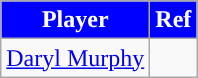<table class="wikitable" style="text-align:center">
<tr>
<th style="background:blue; color:white; width=0%">Player</th>
<th style="background:blue; color:white; width=0%">Ref</th>
</tr>
<tr>
<td> <a href='#'>Daryl Murphy</a></td>
<td></td>
</tr>
</table>
